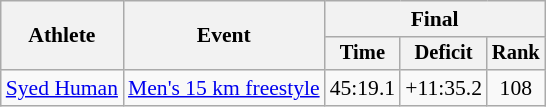<table class="wikitable" style="font-size:90%">
<tr>
<th rowspan="2">Athlete</th>
<th rowspan="2">Event</th>
<th colspan="3">Final</th>
</tr>
<tr style="font-size:95%">
<th>Time</th>
<th>Deficit</th>
<th>Rank</th>
</tr>
<tr align=center>
<td align=left><a href='#'>Syed Human</a></td>
<td align=left><a href='#'>Men's 15 km freestyle</a></td>
<td>45:19.1</td>
<td>+11:35.2</td>
<td>108</td>
</tr>
</table>
